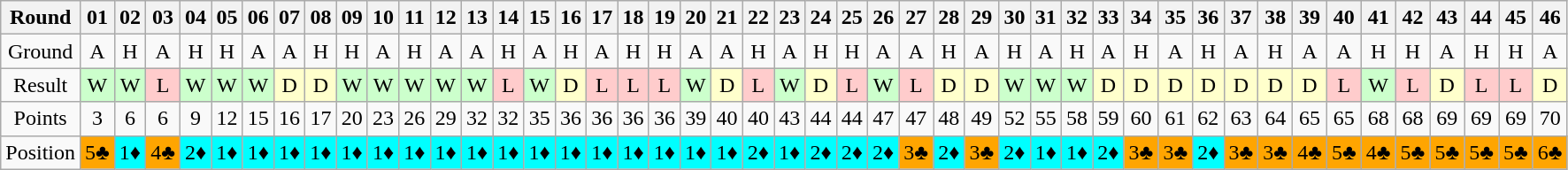<table class="wikitable" style="text-align:center">
<tr>
<th><strong>Round</strong></th>
<th>01</th>
<th>02</th>
<th>03</th>
<th>04</th>
<th>05</th>
<th>06</th>
<th>07</th>
<th>08</th>
<th>09</th>
<th>10</th>
<th>11</th>
<th>12</th>
<th>13</th>
<th>14</th>
<th>15</th>
<th>16</th>
<th>17</th>
<th>18</th>
<th>19</th>
<th>20</th>
<th>21</th>
<th>22</th>
<th>23</th>
<th>24</th>
<th>25</th>
<th>26</th>
<th>27</th>
<th>28</th>
<th>29</th>
<th>30</th>
<th>31</th>
<th>32</th>
<th>33</th>
<th>34</th>
<th>35</th>
<th>36</th>
<th>37</th>
<th>38</th>
<th>39</th>
<th>40</th>
<th>41</th>
<th>42</th>
<th>43</th>
<th>44</th>
<th>45</th>
<th>46</th>
</tr>
<tr>
<td>Ground</td>
<td>A</td>
<td>H</td>
<td>A</td>
<td>H</td>
<td>H</td>
<td>A</td>
<td>A</td>
<td>H</td>
<td>H</td>
<td>A</td>
<td>H</td>
<td>A</td>
<td>A</td>
<td>H</td>
<td>A</td>
<td>H</td>
<td>A</td>
<td>H</td>
<td>H</td>
<td>A</td>
<td>A</td>
<td>H</td>
<td>A</td>
<td>H</td>
<td>H</td>
<td>A</td>
<td>A</td>
<td>H</td>
<td>A</td>
<td>H</td>
<td>A</td>
<td>H</td>
<td>A</td>
<td>H</td>
<td>A</td>
<td>H</td>
<td>A</td>
<td>H</td>
<td>A</td>
<td>A</td>
<td>H</td>
<td>H</td>
<td>A</td>
<td>H</td>
<td>H</td>
<td>A</td>
</tr>
<tr>
<td>Result</td>
<td bgcolor=#CCFFCC>W</td>
<td bgcolor=#CCFFCC>W</td>
<td bgcolor=#FFCCCC>L</td>
<td bgcolor=#CCFFCC>W</td>
<td bgcolor=#CCFFCC>W</td>
<td bgcolor=#CCFFCC>W</td>
<td bgcolor=#FFFFCC>D</td>
<td bgcolor=#FFFFCC>D</td>
<td bgcolor=#CCFFCC>W</td>
<td bgcolor=#CCFFCC>W</td>
<td bgcolor=#CCFFCC>W</td>
<td bgcolor=#CCFFCC>W</td>
<td bgcolor=#CCFFCC>W</td>
<td bgcolor=#FFCCCC>L</td>
<td bgcolor=#CCFFCC>W</td>
<td bgcolor=#FFFFCC>D</td>
<td bgcolor=#FFCCCC>L</td>
<td bgcolor=#FFCCCC>L</td>
<td bgcolor=#FFCCCC>L</td>
<td bgcolor=#CCFFCC>W</td>
<td bgcolor=#FFFFCC>D</td>
<td bgcolor=#FFCCCC>L</td>
<td bgcolor=#CCFFCC>W</td>
<td bgcolor=#FFFFCC>D</td>
<td bgcolor=#FFCCCC>L</td>
<td bgcolor=#CCFFCC>W</td>
<td bgcolor=#FFCCCC>L</td>
<td bgcolor=#FFFFCC>D</td>
<td bgcolor=#FFFFCC>D</td>
<td bgcolor=#CCFFCC>W</td>
<td bgcolor=#CCFFCC>W</td>
<td bgcolor=#CCFFCC>W</td>
<td bgcolor=#FFFFCC>D</td>
<td bgcolor=#FFFFCC>D</td>
<td bgcolor=#FFFFCC>D</td>
<td bgcolor=#FFFFCC>D</td>
<td bgcolor=#FFFFCC>D</td>
<td bgcolor=#FFFFCC>D</td>
<td bgcolor=#FFFFCC>D</td>
<td bgcolor=#FFCCCC>L</td>
<td bgcolor=#CCFFCC>W</td>
<td bgcolor=#FFCCCC>L</td>
<td bgcolor=#FFFFCC>D</td>
<td bgcolor=#FFCCCC>L</td>
<td bgcolor=#FFCCCC>L</td>
<td bgcolor=#FFFFCC>D</td>
</tr>
<tr>
<td>Points</td>
<td>3</td>
<td>6</td>
<td>6</td>
<td>9</td>
<td>12</td>
<td>15</td>
<td>16</td>
<td>17</td>
<td>20</td>
<td>23</td>
<td>26</td>
<td>29</td>
<td>32</td>
<td>32</td>
<td>35</td>
<td>36</td>
<td>36</td>
<td>36</td>
<td>36</td>
<td>39</td>
<td>40</td>
<td>40</td>
<td>43</td>
<td>44</td>
<td>44</td>
<td>47</td>
<td>47</td>
<td>48</td>
<td>49</td>
<td>52</td>
<td>55</td>
<td>58</td>
<td>59</td>
<td>60</td>
<td>61</td>
<td>62</td>
<td>63</td>
<td>64</td>
<td>65</td>
<td>65</td>
<td>68</td>
<td>68</td>
<td>69</td>
<td>69</td>
<td>69</td>
<td>70</td>
</tr>
<tr>
<td>Position</td>
<td bgcolor=Orange>5♣</td>
<td bgcolor=Aqua>1♦</td>
<td bgcolor=Orange>4♣</td>
<td bgcolor=Aqua>2♦</td>
<td bgcolor=Aqua>1♦</td>
<td bgcolor=Aqua>1♦</td>
<td bgcolor=Aqua>1♦</td>
<td bgcolor=Aqua>1♦</td>
<td bgcolor=Aqua>1♦</td>
<td bgcolor=Aqua>1♦</td>
<td bgcolor=Aqua>1♦</td>
<td bgcolor=Aqua>1♦</td>
<td bgcolor=Aqua>1♦</td>
<td bgcolor=Aqua>1♦</td>
<td bgcolor=Aqua>1♦</td>
<td bgcolor=Aqua>1♦</td>
<td bgcolor=Aqua>1♦</td>
<td bgcolor=Aqua>1♦</td>
<td bgcolor=Aqua>1♦</td>
<td bgcolor=Aqua>1♦</td>
<td bgcolor=Aqua>1♦</td>
<td bgcolor=Aqua>2♦</td>
<td bgcolor=Aqua>1♦</td>
<td bgcolor=Aqua>2♦</td>
<td bgcolor=Aqua>2♦</td>
<td bgcolor=Aqua>2♦</td>
<td bgcolor=Orange>3♣</td>
<td bgcolor=Aqua>2♦</td>
<td bgcolor=Orange>3♣</td>
<td bgcolor=Aqua>2♦</td>
<td bgcolor=Aqua>1♦</td>
<td bgcolor=Aqua>1♦</td>
<td bgcolor=Aqua>2♦</td>
<td bgcolor=Orange>3♣</td>
<td bgcolor=Orange>3♣</td>
<td bgcolor=Aqua>2♦</td>
<td bgcolor=Orange>3♣</td>
<td bgcolor=Orange>3♣</td>
<td bgcolor=Orange>4♣</td>
<td bgcolor=Orange>5♣</td>
<td bgcolor=Orange>4♣</td>
<td bgcolor=Orange>5♣</td>
<td bgcolor=Orange>5♣</td>
<td bgcolor=Orange>5♣</td>
<td bgcolor=Orange>5♣</td>
<td bgcolor=Orange>6♣</td>
</tr>
</table>
